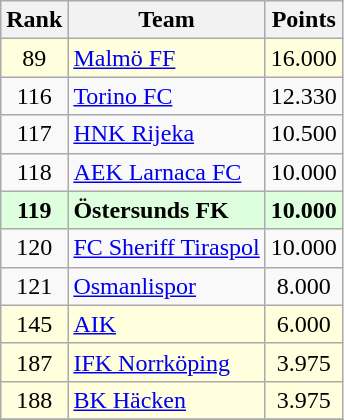<table class="wikitable" style="text-align: center;">
<tr>
<th>Rank</th>
<th>Team</th>
<th>Points</th>
</tr>
<tr bgcolor="#ffd">
<td>89</td>
<td align=left> <a href='#'>Malmö FF</a></td>
<td>16.000</td>
</tr>
<tr>
<td>116</td>
<td align=left> <a href='#'>Torino FC</a></td>
<td>12.330</td>
</tr>
<tr>
<td>117</td>
<td align=left> <a href='#'>HNK Rijeka</a></td>
<td>10.500</td>
</tr>
<tr>
<td>118</td>
<td align=left> <a href='#'>AEK Larnaca FC</a></td>
<td>10.000</td>
</tr>
<tr bgcolor="#ddffdd">
<td><strong>119</strong></td>
<td align=left> <strong>Östersunds FK</strong></td>
<td><strong>10.000</strong></td>
</tr>
<tr>
<td>120</td>
<td align=left> <a href='#'>FC Sheriff Tiraspol</a></td>
<td>10.000</td>
</tr>
<tr>
<td>121</td>
<td align=left> <a href='#'>Osmanlispor</a></td>
<td>8.000</td>
</tr>
<tr bgcolor="#ffd">
<td>145</td>
<td align=left> <a href='#'>AIK</a></td>
<td>6.000</td>
</tr>
<tr bgcolor="#ffd">
<td>187</td>
<td align=left> <a href='#'>IFK Norrköping</a></td>
<td>3.975</td>
</tr>
<tr bgcolor="#ffd">
<td>188</td>
<td align=left> <a href='#'>BK Häcken</a></td>
<td>3.975</td>
</tr>
<tr>
</tr>
</table>
